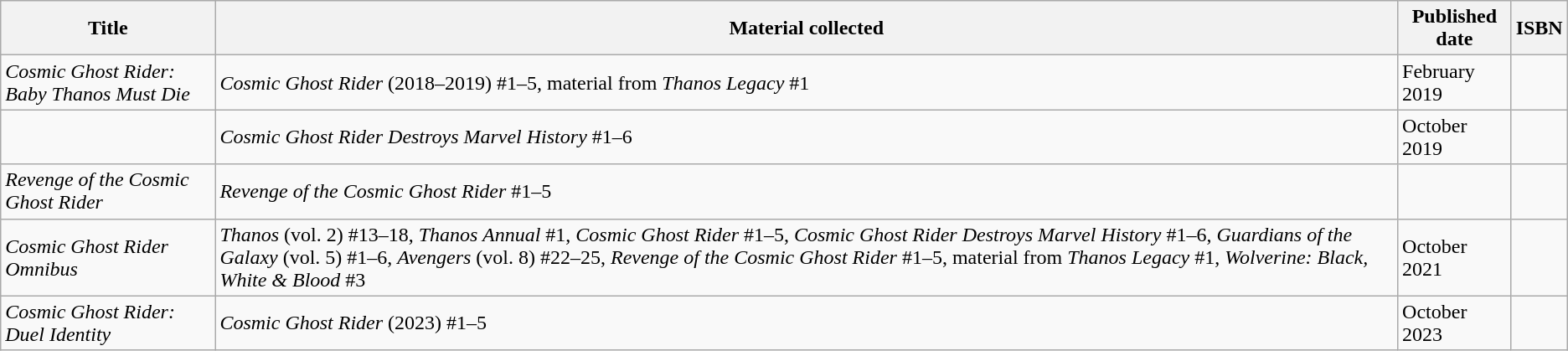<table class="wikitable">
<tr>
<th>Title</th>
<th>Material collected</th>
<th>Published date</th>
<th>ISBN</th>
</tr>
<tr>
<td><em>Cosmic Ghost Rider: Baby Thanos Must Die</em></td>
<td><em>Cosmic Ghost Rider</em> (2018–2019) #1–5, material from <em>Thanos Legacy</em> #1</td>
<td>February 2019</td>
<td></td>
</tr>
<tr>
<td><em></em></td>
<td><em>Cosmic Ghost Rider Destroys Marvel History</em> #1–6</td>
<td>October 2019</td>
<td></td>
</tr>
<tr>
<td><em>Revenge of the Cosmic Ghost Rider</em></td>
<td><em>Revenge of the Cosmic Ghost Rider</em> #1–5</td>
<td></td>
<td></td>
</tr>
<tr>
<td><em>Cosmic Ghost Rider Omnibus</em></td>
<td><em>Thanos</em> (vol. 2) #13–18, <em>Thanos Annual</em> #1, <em>Cosmic Ghost Rider</em> #1–5, <em>Cosmic Ghost Rider Destroys Marvel History</em> #1–6, <em>Guardians of the Galaxy</em> (vol. 5) #1–6, <em>Avengers</em> (vol. 8) #22–25, <em>Revenge of the Cosmic Ghost Rider</em> #1–5, material from <em>Thanos Legacy</em> #1, <em>Wolverine: Black, White & Blood</em> #3</td>
<td>October 2021</td>
<td></td>
</tr>
<tr>
<td><em>Cosmic Ghost Rider: Duel Identity</em></td>
<td><em>Cosmic Ghost Rider</em> (2023) #1–5</td>
<td>October 2023</td>
<td></td>
</tr>
</table>
